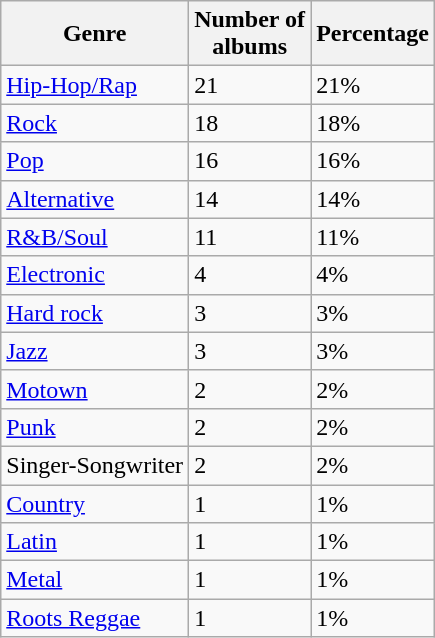<table class="wikitable sortable">
<tr>
<th>Genre</th>
<th>Number of <br> albums</th>
<th>Percentage</th>
</tr>
<tr>
<td><a href='#'>Hip-Hop/Rap</a></td>
<td>21</td>
<td>21%</td>
</tr>
<tr>
<td><a href='#'>Rock</a></td>
<td>18</td>
<td>18%</td>
</tr>
<tr>
<td><a href='#'>Pop</a></td>
<td>16</td>
<td>16%</td>
</tr>
<tr>
<td><a href='#'>Alternative</a></td>
<td>14</td>
<td>14%</td>
</tr>
<tr>
<td><a href='#'>R&B/Soul</a></td>
<td>11</td>
<td>11%</td>
</tr>
<tr>
<td><a href='#'>Electronic</a></td>
<td>4</td>
<td>4%</td>
</tr>
<tr>
<td><a href='#'>Hard rock</a></td>
<td>3</td>
<td>3%</td>
</tr>
<tr>
<td><a href='#'>Jazz</a></td>
<td>3</td>
<td>3%</td>
</tr>
<tr>
<td><a href='#'>Motown</a></td>
<td>2</td>
<td>2%</td>
</tr>
<tr>
<td><a href='#'>Punk</a></td>
<td>2</td>
<td>2%</td>
</tr>
<tr>
<td>Singer-Songwriter</td>
<td>2</td>
<td>2%</td>
</tr>
<tr>
<td><a href='#'>Country</a></td>
<td>1</td>
<td>1%</td>
</tr>
<tr>
<td><a href='#'>Latin</a></td>
<td>1</td>
<td>1%</td>
</tr>
<tr>
<td><a href='#'>Metal</a></td>
<td>1</td>
<td>1%</td>
</tr>
<tr>
<td><a href='#'>Roots Reggae</a></td>
<td>1</td>
<td>1%</td>
</tr>
</table>
